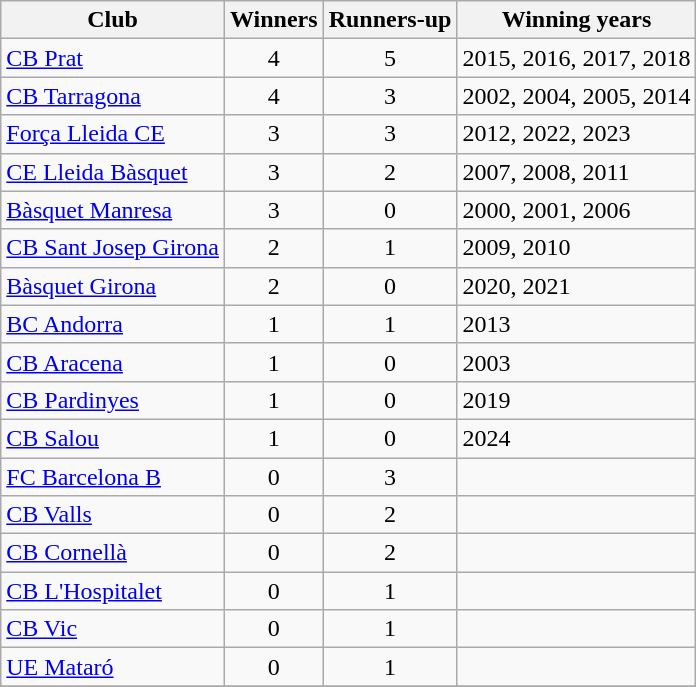<table class="wikitable">
<tr>
<th>Club</th>
<th>Winners</th>
<th>Runners-up</th>
<th>Winning years</th>
</tr>
<tr>
<td><a href='#'>CB Prat</a></td>
<td align="center">4</td>
<td align="center">5</td>
<td>2015, 2016, 2017, 2018</td>
</tr>
<tr>
<td><a href='#'>CB Tarragona</a></td>
<td align="center">4</td>
<td align="center">3</td>
<td>2002, 2004, 2005, 2014</td>
</tr>
<tr>
<td><a href='#'>Força Lleida CE</a></td>
<td align="center">3</td>
<td align="center">3</td>
<td>2012, 2022, 2023</td>
</tr>
<tr>
<td><a href='#'>CE Lleida Bàsquet</a></td>
<td align="center">3</td>
<td align="center">2</td>
<td>2007, 2008, 2011</td>
</tr>
<tr>
<td><a href='#'>Bàsquet Manresa</a></td>
<td align="center">3</td>
<td align="center">0</td>
<td>2000, 2001, 2006</td>
</tr>
<tr>
<td><a href='#'>CB Sant Josep Girona</a></td>
<td align="center">2</td>
<td align="center">1</td>
<td>2009, 2010</td>
</tr>
<tr>
<td><a href='#'>Bàsquet Girona</a></td>
<td align="center">2</td>
<td align="center">0</td>
<td>2020, 2021</td>
</tr>
<tr>
<td><a href='#'>BC Andorra</a></td>
<td align="center">1</td>
<td align="center">1</td>
<td>2013</td>
</tr>
<tr>
<td><a href='#'>CB Aracena</a></td>
<td align="center">1</td>
<td align="center">0</td>
<td>2003</td>
</tr>
<tr>
<td><a href='#'>CB Pardinyes</a></td>
<td align="center">1</td>
<td align="center">0</td>
<td>2019</td>
</tr>
<tr>
<td><a href='#'>CB Salou</a></td>
<td align="center">1</td>
<td align="center">0</td>
<td>2024</td>
</tr>
<tr>
<td><a href='#'>FC Barcelona B</a></td>
<td align="center">0</td>
<td align="center">3</td>
<td></td>
</tr>
<tr>
<td><a href='#'>CB Valls</a></td>
<td align="center">0</td>
<td align="center">2</td>
<td></td>
</tr>
<tr>
<td><a href='#'>CB Cornellà</a></td>
<td align="center">0</td>
<td align="center">2</td>
<td></td>
</tr>
<tr>
<td><a href='#'>CB L'Hospitalet</a></td>
<td align="center">0</td>
<td align="center">1</td>
<td></td>
</tr>
<tr>
<td><a href='#'>CB Vic</a></td>
<td align="center">0</td>
<td align="center">1</td>
<td></td>
</tr>
<tr>
<td><a href='#'>UE Mataró</a></td>
<td align="center">0</td>
<td align="center">1</td>
<td></td>
</tr>
<tr>
</tr>
</table>
